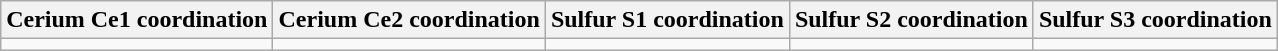<table class="wikitable" style="margin:1em auto; text-align:center;">
<tr>
<th>Cerium Ce1 coordination</th>
<th>Cerium Ce2 coordination</th>
<th>Sulfur S1 coordination</th>
<th>Sulfur S2 coordination</th>
<th>Sulfur S3 coordination</th>
</tr>
<tr>
<td></td>
<td></td>
<td></td>
<td></td>
<td></td>
</tr>
</table>
